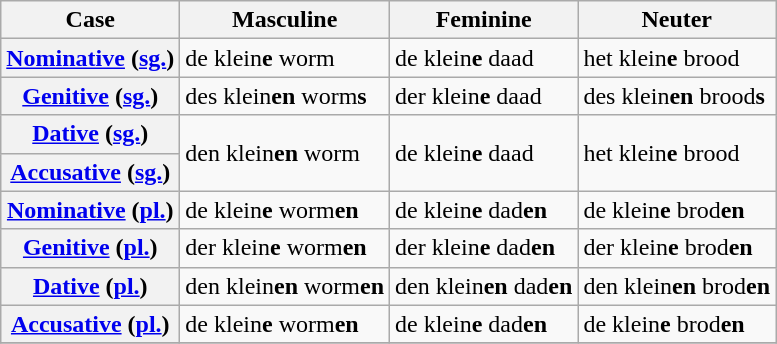<table class="wikitable">
<tr>
<th>Case</th>
<th>Masculine</th>
<th>Feminine</th>
<th>Neuter</th>
</tr>
<tr>
<th><a href='#'>Nominative</a> (<a href='#'>sg.</a>)</th>
<td>de klein<strong>e</strong> worm</td>
<td>de klein<strong>e</strong> daad</td>
<td>het klein<strong>e</strong> brood</td>
</tr>
<tr>
<th><a href='#'>Genitive</a> (<a href='#'>sg.</a>)</th>
<td>des klein<strong>en</strong> worm<strong>s</strong></td>
<td>der klein<strong>e</strong> daad</td>
<td>des klein<strong>en</strong> brood<strong>s</strong></td>
</tr>
<tr>
<th><a href='#'>Dative</a> (<a href='#'>sg.</a>)</th>
<td rowspan="2">den klein<strong>en</strong> worm</td>
<td rowspan="2">de klein<strong>e</strong> daad</td>
<td rowspan="2">het klein<strong>e</strong> brood</td>
</tr>
<tr>
<th><a href='#'>Accusative</a> (<a href='#'>sg.</a>)</th>
</tr>
<tr>
<th><a href='#'>Nominative</a> (<a href='#'>pl.</a>)</th>
<td>de klein<strong>e</strong> worm<strong>en</strong></td>
<td>de klein<strong>e</strong> dad<strong>en</strong></td>
<td>de klein<strong>e</strong> brod<strong>en</strong></td>
</tr>
<tr>
<th><a href='#'>Genitive</a> (<a href='#'>pl.</a>)</th>
<td>der klein<strong>e</strong> worm<strong>en</strong></td>
<td>der klein<strong>e</strong> dad<strong>en</strong></td>
<td>der klein<strong>e</strong> brod<strong>en</strong></td>
</tr>
<tr>
<th><a href='#'>Dative</a> (<a href='#'>pl.</a>)</th>
<td>den klein<strong>en</strong> worm<strong>en</strong></td>
<td>den klein<strong>en</strong> dad<strong>en</strong></td>
<td>den klein<strong>en</strong> brod<strong>en</strong></td>
</tr>
<tr>
<th><a href='#'>Accusative</a> (<a href='#'>pl.</a>)</th>
<td>de klein<strong>e</strong> worm<strong>en</strong></td>
<td>de klein<strong>e</strong> dad<strong>en</strong></td>
<td>de klein<strong>e</strong> brod<strong>en</strong></td>
</tr>
<tr>
</tr>
</table>
